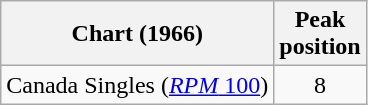<table class="wikitable">
<tr>
<th>Chart (1966)</th>
<th>Peak<br>position</th>
</tr>
<tr>
<td>Canada Singles (<a href='#'><em>RPM</em> 100</a>)</td>
<td style="text-align:center;">8</td>
</tr>
</table>
